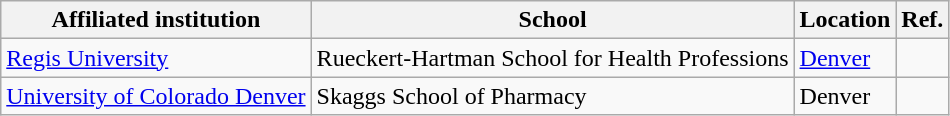<table class="wikitable sortable">
<tr>
<th>Affiliated institution</th>
<th>School</th>
<th>Location</th>
<th>Ref.</th>
</tr>
<tr>
<td><a href='#'>Regis University</a></td>
<td>Rueckert-Hartman School for Health Professions</td>
<td><a href='#'>Denver</a></td>
<td></td>
</tr>
<tr>
<td><a href='#'>University of Colorado Denver</a></td>
<td>Skaggs School of Pharmacy</td>
<td>Denver</td>
<td></td>
</tr>
</table>
